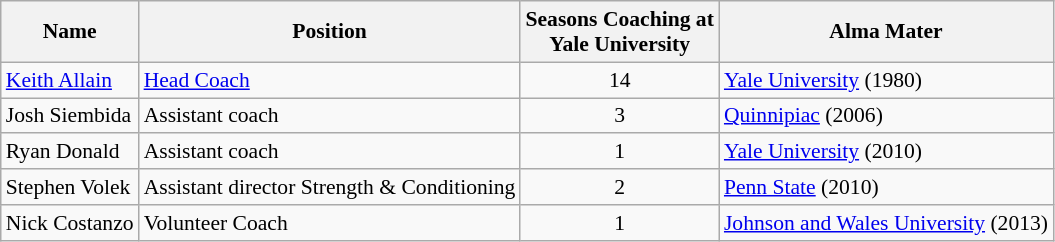<table class="wikitable" border="1" style="font-size:90%;">
<tr>
<th>Name</th>
<th>Position</th>
<th>Seasons Coaching at<br>Yale University</th>
<th>Alma Mater</th>
</tr>
<tr>
<td><a href='#'>Keith Allain</a></td>
<td><a href='#'>Head Coach</a></td>
<td align=center>14</td>
<td><a href='#'>Yale University</a> (1980)</td>
</tr>
<tr>
<td>Josh Siembida</td>
<td>Assistant coach</td>
<td align=center>3</td>
<td><a href='#'>Quinnipiac</a> (2006)</td>
</tr>
<tr>
<td>Ryan Donald</td>
<td>Assistant coach</td>
<td align=center>1</td>
<td><a href='#'>Yale University</a> (2010)</td>
</tr>
<tr>
<td>Stephen Volek</td>
<td>Assistant director Strength & Conditioning</td>
<td align=center>2</td>
<td><a href='#'>Penn State</a> (2010)</td>
</tr>
<tr>
<td>Nick Costanzo</td>
<td>Volunteer Coach</td>
<td align=center>1</td>
<td><a href='#'>Johnson and Wales University</a> (2013)</td>
</tr>
</table>
